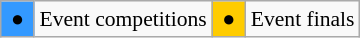<table class="wikitable" style="margin:0.5em auto; font-size:90%;position:relative;">
<tr>
<td bgcolor = #3399ff align=center> ● </td>
<td>Event competitions</td>
<td bgcolor=#ffcc00 align=center> ● </td>
<td>Event finals</td>
</tr>
</table>
